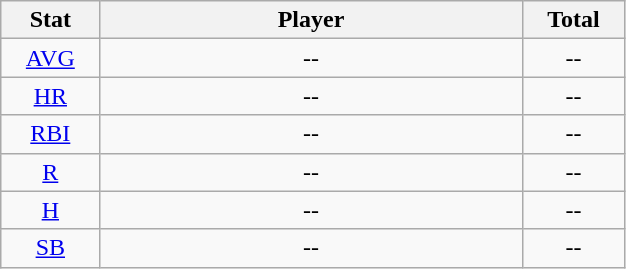<table class="wikitable" width="33%" style="text-align:center;">
<tr>
<th width="5%">Stat</th>
<th width="30%">Player</th>
<th width="5%">Total</th>
</tr>
<tr>
<td><a href='#'>AVG</a></td>
<td>--</td>
<td>--</td>
</tr>
<tr>
<td><a href='#'>HR</a></td>
<td>--</td>
<td>--</td>
</tr>
<tr>
<td><a href='#'>RBI</a></td>
<td>--</td>
<td>--</td>
</tr>
<tr>
<td><a href='#'>R</a></td>
<td>--</td>
<td>--</td>
</tr>
<tr>
<td><a href='#'>H</a></td>
<td>--</td>
<td>--</td>
</tr>
<tr>
<td><a href='#'>SB</a></td>
<td>--</td>
<td>--</td>
</tr>
</table>
